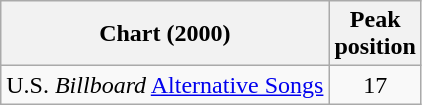<table class="wikitable">
<tr>
<th>Chart (2000)</th>
<th>Peak<br>position</th>
</tr>
<tr>
<td>U.S. <em>Billboard</em> <a href='#'>Alternative Songs</a></td>
<td align="center">17</td>
</tr>
</table>
